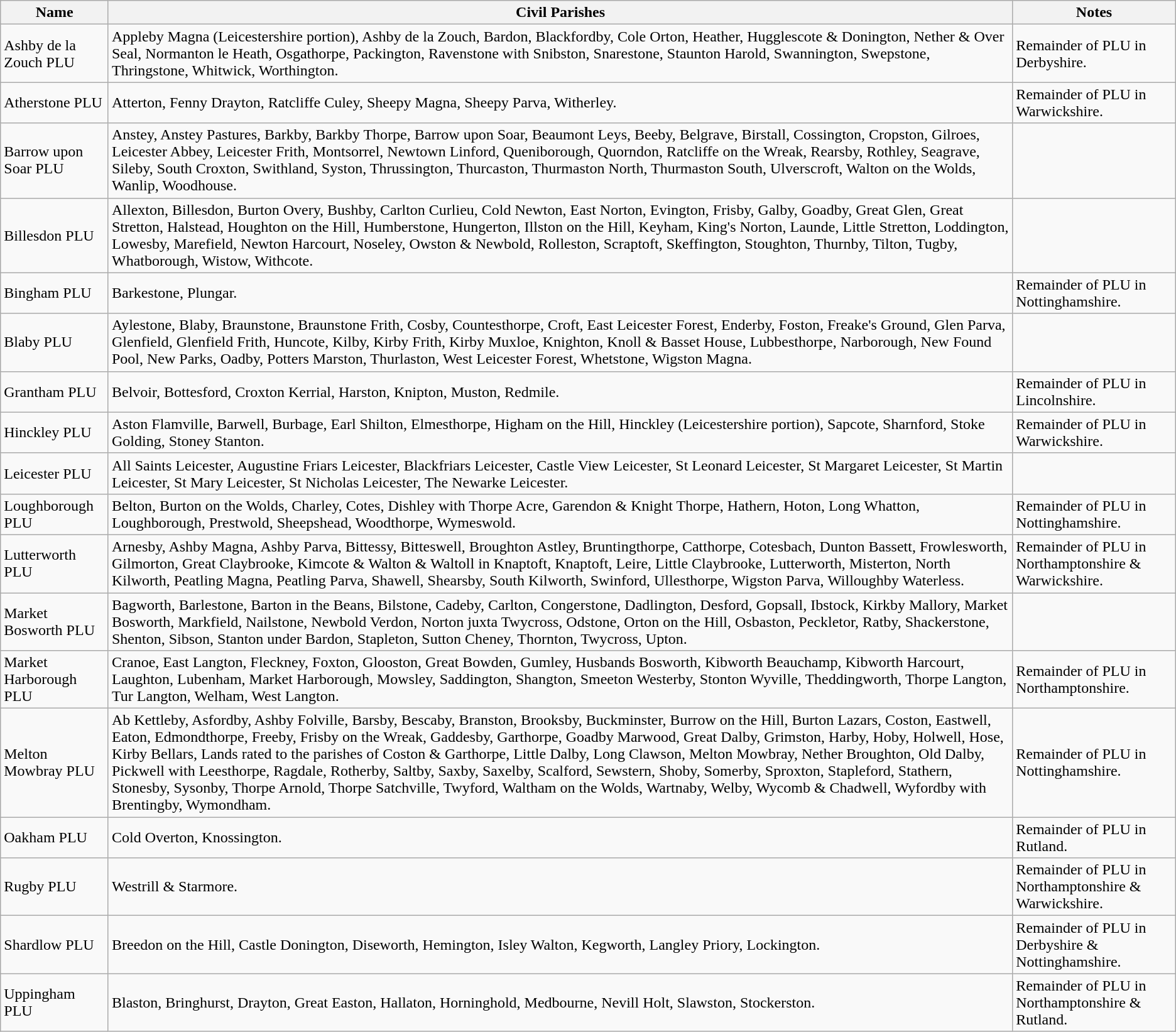<table class="wikitable">
<tr>
<th>Name</th>
<th>Civil Parishes</th>
<th>Notes</th>
</tr>
<tr>
<td>Ashby de la Zouch PLU</td>
<td>Appleby Magna (Leicestershire portion), Ashby de la Zouch, Bardon, Blackfordby, Cole Orton, Heather, Hugglescote & Donington, Nether & Over Seal, Normanton le Heath, Osgathorpe, Packington, Ravenstone with Snibston, Snarestone, Staunton Harold, Swannington, Swepstone, Thringstone, Whitwick, Worthington.</td>
<td>Remainder of PLU in Derbyshire.</td>
</tr>
<tr>
<td>Atherstone PLU</td>
<td>Atterton, Fenny Drayton, Ratcliffe Culey, Sheepy Magna, Sheepy Parva, Witherley.</td>
<td>Remainder of PLU in Warwickshire.</td>
</tr>
<tr>
<td>Barrow upon Soar PLU</td>
<td>Anstey, Anstey Pastures, Barkby, Barkby Thorpe, Barrow upon Soar, Beaumont Leys, Beeby, Belgrave, Birstall, Cossington, Cropston, Gilroes, Leicester Abbey, Leicester Frith, Montsorrel, Newtown Linford, Queniborough, Quorndon, Ratcliffe on the Wreak, Rearsby, Rothley, Seagrave, Sileby, South Croxton, Swithland, Syston, Thrussington, Thurcaston, Thurmaston North, Thurmaston South, Ulverscroft, Walton on the Wolds, Wanlip, Woodhouse.</td>
<td></td>
</tr>
<tr>
<td>Billesdon PLU</td>
<td>Allexton, Billesdon, Burton Overy, Bushby, Carlton Curlieu, Cold Newton, East Norton, Evington, Frisby, Galby, Goadby, Great Glen, Great Stretton, Halstead, Houghton on the Hill, Humberstone, Hungerton, Illston on the Hill, Keyham, King's Norton, Launde, Little Stretton, Loddington, Lowesby, Marefield, Newton Harcourt, Noseley, Owston & Newbold, Rolleston, Scraptoft, Skeffington, Stoughton, Thurnby, Tilton, Tugby, Whatborough, Wistow, Withcote.</td>
<td></td>
</tr>
<tr>
<td>Bingham PLU</td>
<td>Barkestone, Plungar.</td>
<td>Remainder of PLU in Nottinghamshire.</td>
</tr>
<tr>
<td>Blaby PLU</td>
<td>Aylestone, Blaby, Braunstone, Braunstone Frith, Cosby, Countesthorpe, Croft, East Leicester Forest, Enderby, Foston, Freake's Ground, Glen Parva, Glenfield, Glenfield Frith, Huncote, Kilby, Kirby Frith, Kirby Muxloe, Knighton, Knoll & Basset House, Lubbesthorpe, Narborough, New Found Pool, New Parks, Oadby, Potters Marston, Thurlaston, West Leicester Forest, Whetstone, Wigston Magna.</td>
<td></td>
</tr>
<tr>
<td>Grantham PLU</td>
<td>Belvoir, Bottesford, Croxton Kerrial, Harston, Knipton, Muston, Redmile.</td>
<td>Remainder of PLU in Lincolnshire.</td>
</tr>
<tr>
<td>Hinckley PLU</td>
<td>Aston Flamville, Barwell, Burbage, Earl Shilton, Elmesthorpe, Higham on the Hill, Hinckley (Leicestershire portion), Sapcote, Sharnford, Stoke Golding, Stoney Stanton.</td>
<td>Remainder of PLU in Warwickshire.</td>
</tr>
<tr>
<td>Leicester PLU</td>
<td>All Saints Leicester, Augustine Friars Leicester, Blackfriars Leicester, Castle View Leicester, St Leonard Leicester, St Margaret Leicester, St Martin Leicester, St Mary Leicester, St Nicholas Leicester, The Newarke Leicester.</td>
<td></td>
</tr>
<tr>
<td>Loughborough PLU</td>
<td>Belton, Burton on the Wolds, Charley, Cotes, Dishley with Thorpe Acre, Garendon & Knight Thorpe, Hathern, Hoton, Long Whatton, Loughborough, Prestwold, Sheepshead, Woodthorpe, Wymeswold.</td>
<td>Remainder of PLU in Nottinghamshire.</td>
</tr>
<tr>
<td>Lutterworth PLU</td>
<td>Arnesby, Ashby Magna, Ashby Parva, Bittessy, Bitteswell, Broughton Astley, Bruntingthorpe, Catthorpe, Cotesbach, Dunton Bassett, Frowlesworth, Gilmorton, Great Claybrooke, Kimcote & Walton & Waltoll in Knaptoft, Knaptoft, Leire, Little Claybrooke, Lutterworth, Misterton, North Kilworth, Peatling Magna, Peatling Parva, Shawell, Shearsby, South Kilworth, Swinford, Ullesthorpe, Wigston Parva, Willoughby Waterless.</td>
<td>Remainder of PLU in Northamptonshire & Warwickshire.</td>
</tr>
<tr>
<td>Market Bosworth PLU</td>
<td>Bagworth, Barlestone, Barton in the Beans, Bilstone, Cadeby, Carlton, Congerstone, Dadlington, Desford, Gopsall, Ibstock, Kirkby Mallory, Market Bosworth, Markfield, Nailstone, Newbold Verdon, Norton juxta Twycross, Odstone, Orton on the Hill, Osbaston, Peckletor, Ratby, Shackerstone, Shenton, Sibson, Stanton under Bardon, Stapleton, Sutton Cheney, Thornton, Twycross, Upton.</td>
<td></td>
</tr>
<tr>
<td>Market Harborough PLU</td>
<td>Cranoe, East Langton, Fleckney, Foxton, Glooston, Great Bowden, Gumley, Husbands Bosworth, Kibworth Beauchamp, Kibworth Harcourt, Laughton, Lubenham, Market Harborough, Mowsley, Saddington, Shangton, Smeeton Westerby, Stonton Wyville, Theddingworth, Thorpe Langton, Tur Langton, Welham, West Langton.</td>
<td>Remainder of PLU in Northamptonshire.</td>
</tr>
<tr>
<td>Melton Mowbray PLU</td>
<td>Ab Kettleby, Asfordby, Ashby Folville, Barsby, Bescaby, Branston, Brooksby, Buckminster, Burrow on the Hill, Burton Lazars, Coston, Eastwell, Eaton, Edmondthorpe, Freeby, Frisby on the Wreak, Gaddesby, Garthorpe, Goadby Marwood, Great Dalby, Grimston, Harby, Hoby, Holwell, Hose, Kirby Bellars, Lands rated to the parishes of Coston & Garthorpe, Little Dalby, Long Clawson, Melton Mowbray, Nether Broughton, Old Dalby, Pickwell with Leesthorpe, Ragdale, Rotherby, Saltby, Saxby, Saxelby, Scalford, Sewstern, Shoby, Somerby, Sproxton, Stapleford, Stathern, Stonesby, Sysonby, Thorpe Arnold, Thorpe Satchville, Twyford, Waltham on the Wolds, Wartnaby, Welby, Wycomb & Chadwell, Wyfordby with Brentingby, Wymondham.</td>
<td>Remainder of PLU in Nottinghamshire.</td>
</tr>
<tr>
<td>Oakham PLU</td>
<td>Cold Overton, Knossington.</td>
<td>Remainder of PLU in Rutland.</td>
</tr>
<tr>
<td>Rugby PLU</td>
<td>Westrill & Starmore.</td>
<td>Remainder of PLU in Northamptonshire & Warwickshire.</td>
</tr>
<tr>
<td>Shardlow PLU</td>
<td>Breedon on the Hill, Castle Donington, Diseworth, Hemington, Isley Walton, Kegworth, Langley Priory, Lockington.</td>
<td>Remainder of PLU in Derbyshire & Nottinghamshire.</td>
</tr>
<tr>
<td>Uppingham PLU</td>
<td>Blaston, Bringhurst, Drayton, Great Easton, Hallaton, Horninghold, Medbourne, Nevill Holt, Slawston, Stockerston.</td>
<td>Remainder of PLU in Northamptonshire & Rutland.</td>
</tr>
</table>
